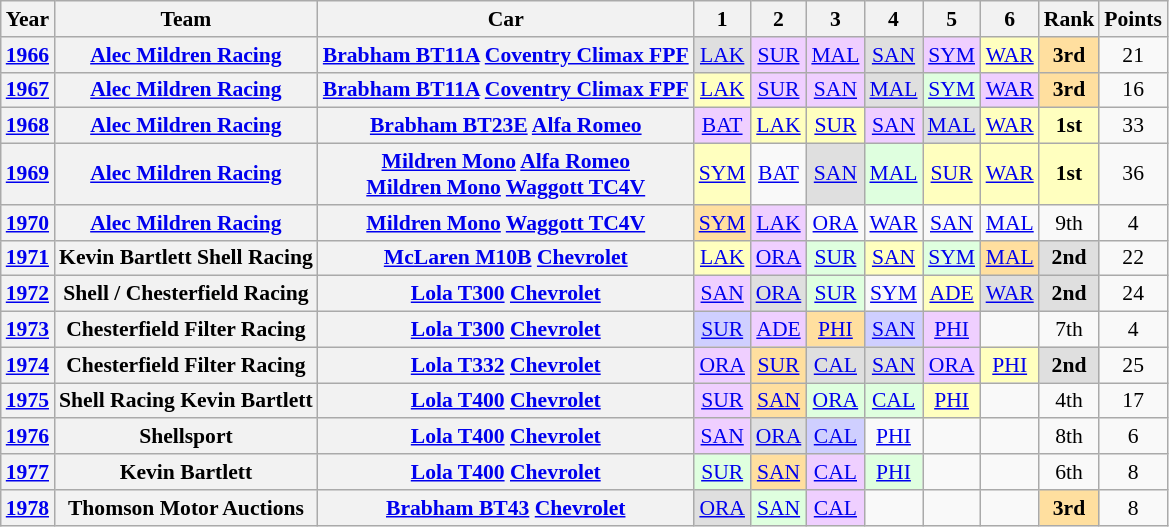<table class="wikitable" style="text-align:center; font-size:90%">
<tr>
<th>Year</th>
<th>Team</th>
<th>Car</th>
<th>1</th>
<th>2</th>
<th>3</th>
<th>4</th>
<th>5</th>
<th>6</th>
<th>Rank</th>
<th>Points</th>
</tr>
<tr>
<th><a href='#'>1966</a></th>
<th><a href='#'>Alec Mildren Racing</a></th>
<th><a href='#'>Brabham BT11A</a> <a href='#'>Coventry Climax FPF</a></th>
<td style="background:#dfdfdf;"><a href='#'>LAK</a><br></td>
<td style="background:#efcfff;"><a href='#'>SUR</a><br></td>
<td style="background:#efcfff;"><a href='#'>MAL</a><br></td>
<td style="background:#dfdfdf;"><a href='#'>SAN</a><br></td>
<td style="background:#efcfff;"><a href='#'>SYM</a><br></td>
<td style="background:#ffffbf;"><a href='#'>WAR</a><br></td>
<td style="background:#ffdf9f;"><strong>3rd</strong></td>
<td>21</td>
</tr>
<tr>
<th><a href='#'>1967</a></th>
<th><a href='#'>Alec Mildren Racing</a></th>
<th><a href='#'>Brabham BT11A</a> <a href='#'>Coventry Climax FPF</a></th>
<td style="background:#ffffbf;"><a href='#'>LAK</a><br></td>
<td style="background:#efcfff;"><a href='#'>SUR</a><br></td>
<td style="background:#efcfff;"><a href='#'>SAN</a><br></td>
<td style="background:#dfdfdf;"><a href='#'>MAL</a><br></td>
<td style="background:#dfffdf;"><a href='#'>SYM</a><br></td>
<td style="background:#efcfff;"><a href='#'>WAR</a><br></td>
<td style="background:#ffdf9f;"><strong>3rd</strong></td>
<td>16</td>
</tr>
<tr>
<th><a href='#'>1968</a></th>
<th><a href='#'>Alec Mildren Racing</a></th>
<th><a href='#'>Brabham BT23E</a> <a href='#'>Alfa Romeo</a></th>
<td style="background:#efcfff;"><a href='#'>BAT</a><br></td>
<td style="background:#ffffbf;"><a href='#'>LAK</a><br></td>
<td style="background:#ffffbf;"><a href='#'>SUR</a><br></td>
<td style="background:#efcfff;"><a href='#'>SAN</a><br></td>
<td style="background:#dfdfdf;"><a href='#'>MAL</a><br></td>
<td style="background:#ffffbf;"><a href='#'>WAR</a><br></td>
<td style="background:#ffffbf;"><strong>1st</strong></td>
<td>33</td>
</tr>
<tr>
<th><a href='#'>1969</a></th>
<th><a href='#'>Alec Mildren Racing</a></th>
<th><a href='#'>Mildren Mono</a> <a href='#'>Alfa Romeo</a><br><a href='#'>Mildren Mono</a> <a href='#'>Waggott TC4V</a></th>
<td style="background:#ffffbf;"><a href='#'>SYM</a><br><em></em></td>
<td><a href='#'>BAT</a></td>
<td style="background:#dfdfdf;"><a href='#'>SAN</a><br><em></em></td>
<td style="background:#dfffdf;"><a href='#'>MAL</a><br><em></em></td>
<td style="background:#ffffbf;"><a href='#'>SUR</a><br><em></em></td>
<td style="background:#ffffbf;"><a href='#'>WAR</a><br><em></em></td>
<td style="background:#ffffbf;"><strong>1st</strong></td>
<td>36</td>
</tr>
<tr>
<th><a href='#'>1970</a></th>
<th><a href='#'>Alec Mildren Racing</a></th>
<th><a href='#'>Mildren Mono</a> <a href='#'>Waggott TC4V</a></th>
<td style="background:#ffdf9f;"><a href='#'>SYM</a><br></td>
<td style="background:#efcfff;"><a href='#'>LAK</a><br></td>
<td><a href='#'>ORA</a></td>
<td><a href='#'>WAR</a></td>
<td><a href='#'>SAN</a></td>
<td><a href='#'>MAL</a></td>
<td>9th</td>
<td>4</td>
</tr>
<tr>
<th><a href='#'>1971</a></th>
<th>Kevin Bartlett Shell Racing</th>
<th><a href='#'>McLaren M10B</a> <a href='#'>Chevrolet</a></th>
<td style="background:#ffffbf;"><a href='#'>LAK</a><br></td>
<td style="background:#efcfff;"><a href='#'>ORA</a><br></td>
<td style="background:#dfffdf;"><a href='#'>SUR</a><br></td>
<td style="background:#ffffbf;"><a href='#'>SAN</a><br></td>
<td style="background:#dfffdf;"><a href='#'>SYM</a><br></td>
<td style="background:#ffdf9f;"><a href='#'>MAL</a><br></td>
<td style="background:#dfdfdf;"><strong>2nd</strong></td>
<td>22</td>
</tr>
<tr>
<th><a href='#'>1972</a></th>
<th>Shell / Chesterfield Racing</th>
<th><a href='#'>Lola T300</a> <a href='#'>Chevrolet</a></th>
<td style="background:#efcfff;"><a href='#'>SAN</a><br></td>
<td style="background:#dfdfdf;"><a href='#'>ORA</a><br></td>
<td style="background:#dfffdf;"><a href='#'>SUR</a><br></td>
<td><a href='#'>SYM</a></td>
<td style="background:#ffffbf;"><a href='#'>ADE</a><br></td>
<td style="background:#dfdfdf;"><a href='#'>WAR</a><br></td>
<td style="background:#dfdfdf;"><strong>2nd</strong></td>
<td>24</td>
</tr>
<tr>
<th><a href='#'>1973</a></th>
<th>Chesterfield Filter Racing</th>
<th><a href='#'>Lola T300</a> <a href='#'>Chevrolet</a></th>
<td style="background:#cfcfff;"><a href='#'>SUR</a><br></td>
<td style="background:#efcfff;"><a href='#'>ADE</a><br></td>
<td style="background:#ffdf9f;"><a href='#'>PHI</a><br></td>
<td style="background:#cfcfff;"><a href='#'>SAN</a><br></td>
<td style="background:#efcfff;"><a href='#'>PHI</a><br></td>
<td></td>
<td>7th</td>
<td>4</td>
</tr>
<tr>
<th><a href='#'>1974</a></th>
<th>Chesterfield Filter Racing</th>
<th><a href='#'>Lola T332</a> <a href='#'>Chevrolet</a></th>
<td style="background:#efcfff;"><a href='#'>ORA</a><br></td>
<td style="background:#ffdf9f;"><a href='#'>SUR</a><br></td>
<td style="background:#dfdfdf;"><a href='#'>CAL</a><br></td>
<td style="background:#dfdfdf;"><a href='#'>SAN</a><br></td>
<td style="background:#efcfff;"><a href='#'>ORA</a><br></td>
<td style="background:#ffffbf;"><a href='#'>PHI</a><br></td>
<td style="background:#dfdfdf;"><strong>2nd</strong></td>
<td>25</td>
</tr>
<tr>
<th><a href='#'>1975</a></th>
<th>Shell Racing Kevin Bartlett</th>
<th><a href='#'>Lola T400</a> <a href='#'>Chevrolet</a></th>
<td style="background:#efcfff;"><a href='#'>SUR</a><br></td>
<td style="background:#ffdf9f;"><a href='#'>SAN</a><br></td>
<td style="background:#dfffdf;"><a href='#'>ORA</a><br></td>
<td style="background:#dfffdf;"><a href='#'>CAL</a><br></td>
<td style="background:#ffffbf;"><a href='#'>PHI</a><br></td>
<td></td>
<td>4th</td>
<td>17</td>
</tr>
<tr>
<th><a href='#'>1976</a></th>
<th>Shellsport</th>
<th><a href='#'>Lola T400</a> <a href='#'>Chevrolet</a></th>
<td style="background:#efcfff;"><a href='#'>SAN</a><br></td>
<td style="background:#dfdfdf;"><a href='#'>ORA</a><br></td>
<td style="background:#cfcfff;"><a href='#'>CAL</a><br></td>
<td><a href='#'>PHI</a></td>
<td></td>
<td></td>
<td>8th</td>
<td>6</td>
</tr>
<tr>
<th><a href='#'>1977</a></th>
<th>Kevin Bartlett</th>
<th><a href='#'>Lola T400</a> <a href='#'>Chevrolet</a></th>
<td style="background:#dfffdf;"><a href='#'>SUR</a><br></td>
<td style="background:#ffdf9f;"><a href='#'>SAN</a><br></td>
<td style="background:#efcfff;"><a href='#'>CAL</a><br></td>
<td style="background:#dfffdf;"><a href='#'>PHI</a><br></td>
<td></td>
<td></td>
<td>6th</td>
<td>8</td>
</tr>
<tr>
<th><a href='#'>1978</a></th>
<th>Thomson Motor Auctions</th>
<th><a href='#'>Brabham BT43</a> <a href='#'>Chevrolet</a></th>
<td style="background:#dfdfdf;"><a href='#'>ORA</a><br></td>
<td style="background:#dfffdf;"><a href='#'>SAN</a><br></td>
<td style="background:#efcfff;"><a href='#'>CAL</a><br></td>
<td></td>
<td></td>
<td></td>
<td style="background:#ffdf9f;"><strong>3rd</strong></td>
<td>8</td>
</tr>
</table>
